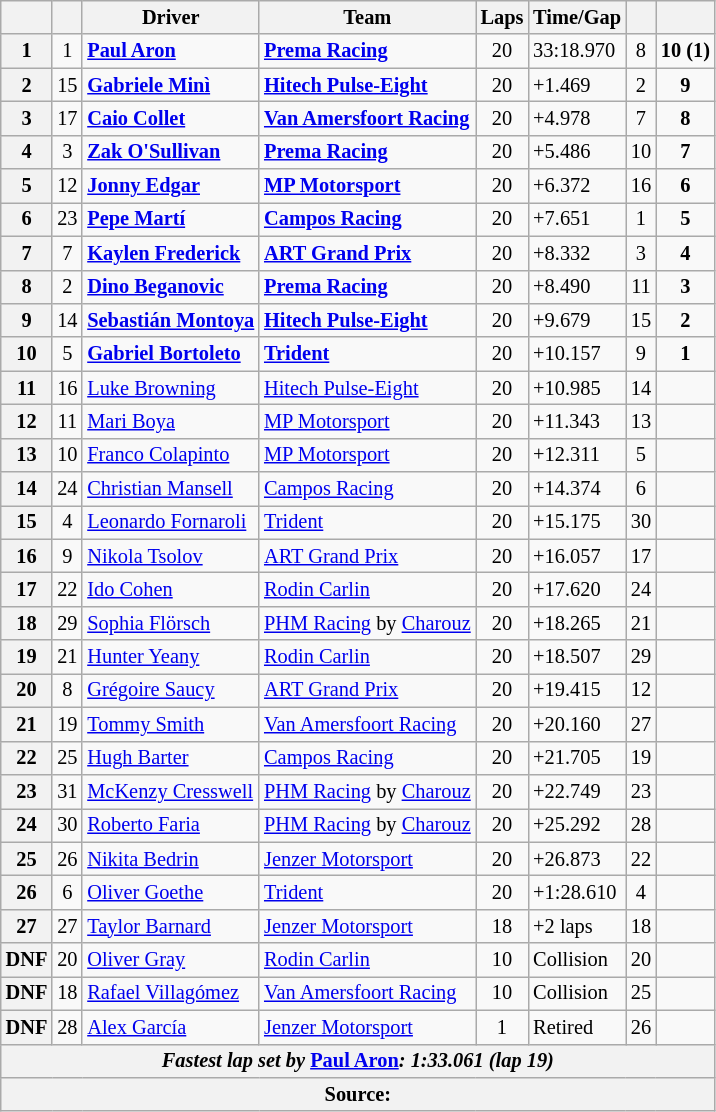<table class="wikitable" style="font-size:85%">
<tr>
<th></th>
<th></th>
<th>Driver</th>
<th>Team</th>
<th>Laps</th>
<th>Time/Gap</th>
<th></th>
<th></th>
</tr>
<tr>
<th>1</th>
<td align="center">1</td>
<td> <strong><a href='#'>Paul Aron</a></strong></td>
<td><strong><a href='#'>Prema Racing</a></strong></td>
<td align="center">20</td>
<td>33:18.970</td>
<td align="center">8</td>
<td align="center"><strong>10 (1)</strong></td>
</tr>
<tr>
<th>2</th>
<td align="center">15</td>
<td> <strong><a href='#'>Gabriele Minì</a></strong></td>
<td><strong><a href='#'>Hitech Pulse-Eight</a></strong></td>
<td align="center">20</td>
<td>+1.469</td>
<td align="center">2</td>
<td align="center"><strong>9</strong></td>
</tr>
<tr>
<th>3</th>
<td align="center">17</td>
<td> <strong><a href='#'>Caio Collet</a></strong></td>
<td><strong><a href='#'>Van Amersfoort Racing</a></strong></td>
<td align="center">20</td>
<td>+4.978</td>
<td align="center">7</td>
<td align="center"><strong>8</strong></td>
</tr>
<tr>
<th>4</th>
<td align="center">3</td>
<td> <strong><a href='#'>Zak O'Sullivan</a></strong></td>
<td><strong><a href='#'>Prema Racing</a></strong></td>
<td align="center">20</td>
<td>+5.486</td>
<td align="center">10</td>
<td align="center"><strong>7</strong></td>
</tr>
<tr>
<th>5</th>
<td align="center">12</td>
<td> <strong><a href='#'>Jonny Edgar</a></strong></td>
<td><strong><a href='#'>MP Motorsport</a></strong></td>
<td align="center">20</td>
<td>+6.372</td>
<td align="center">16</td>
<td align="center"><strong>6</strong></td>
</tr>
<tr>
<th>6</th>
<td align="center">23</td>
<td> <strong><a href='#'>Pepe Martí</a></strong></td>
<td><strong><a href='#'>Campos Racing</a></strong></td>
<td align="center">20</td>
<td>+7.651</td>
<td align="center">1</td>
<td align="center"><strong>5</strong></td>
</tr>
<tr>
<th>7</th>
<td align="center">7</td>
<td> <strong><a href='#'>Kaylen Frederick</a></strong></td>
<td><strong><a href='#'>ART Grand Prix</a></strong></td>
<td align="center">20</td>
<td>+8.332</td>
<td align="center">3</td>
<td align="center"><strong>4</strong></td>
</tr>
<tr>
<th>8</th>
<td align="center">2</td>
<td> <strong><a href='#'>Dino Beganovic</a></strong></td>
<td><strong><a href='#'>Prema Racing</a></strong></td>
<td align="center">20</td>
<td>+8.490</td>
<td align="center">11</td>
<td align="center"><strong>3</strong></td>
</tr>
<tr>
<th>9</th>
<td align="center">14</td>
<td> <strong><a href='#'>Sebastián Montoya</a></strong></td>
<td><strong><a href='#'>Hitech Pulse-Eight</a></strong></td>
<td align="center">20</td>
<td>+9.679</td>
<td align="center">15</td>
<td align="center"><strong>2</strong></td>
</tr>
<tr>
<th>10</th>
<td align="center">5</td>
<td> <strong><a href='#'>Gabriel Bortoleto</a></strong></td>
<td><strong><a href='#'>Trident</a></strong></td>
<td align="center">20</td>
<td>+10.157</td>
<td align="center">9</td>
<td align="center"><strong>1</strong></td>
</tr>
<tr>
<th>11</th>
<td align="center">16</td>
<td> <a href='#'>Luke Browning</a></td>
<td><a href='#'>Hitech Pulse-Eight</a></td>
<td align="center">20</td>
<td>+10.985</td>
<td align="center">14</td>
<td align="center"></td>
</tr>
<tr>
<th>12</th>
<td align="center">11</td>
<td> <a href='#'>Mari Boya</a></td>
<td><a href='#'>MP Motorsport</a></td>
<td align="center">20</td>
<td>+11.343</td>
<td align="center">13</td>
<td align="center"></td>
</tr>
<tr>
<th>13</th>
<td align="center">10</td>
<td> <a href='#'>Franco Colapinto</a></td>
<td><a href='#'>MP Motorsport</a></td>
<td align="center">20</td>
<td>+12.311</td>
<td align="center">5</td>
<td align="center"></td>
</tr>
<tr>
<th>14</th>
<td align="center">24</td>
<td> <a href='#'>Christian Mansell</a></td>
<td><a href='#'>Campos Racing</a></td>
<td align="center">20</td>
<td>+14.374</td>
<td align="center">6</td>
<td align="center"></td>
</tr>
<tr>
<th>15</th>
<td align="center">4</td>
<td> <a href='#'>Leonardo Fornaroli</a></td>
<td><a href='#'>Trident</a></td>
<td align="center">20</td>
<td>+15.175</td>
<td align="center">30</td>
<td align="center"></td>
</tr>
<tr>
<th>16</th>
<td align="center">9</td>
<td> <a href='#'>Nikola Tsolov</a></td>
<td><a href='#'>ART Grand Prix</a></td>
<td align="center">20</td>
<td>+16.057</td>
<td align="center">17</td>
<td align="center"></td>
</tr>
<tr>
<th>17</th>
<td align="center">22</td>
<td> <a href='#'>Ido Cohen</a></td>
<td><a href='#'>Rodin Carlin</a></td>
<td align="center">20</td>
<td>+17.620</td>
<td align="center">24</td>
<td align="center"></td>
</tr>
<tr>
<th>18</th>
<td align="center">29</td>
<td> <a href='#'>Sophia Flörsch</a></td>
<td><a href='#'>PHM Racing</a> by <a href='#'>Charouz</a></td>
<td align="center">20</td>
<td>+18.265</td>
<td align="center">21</td>
<td align="center"></td>
</tr>
<tr>
<th>19</th>
<td align="center">21</td>
<td> <a href='#'>Hunter Yeany</a></td>
<td><a href='#'>Rodin Carlin</a></td>
<td align="center">20</td>
<td>+18.507</td>
<td align="center">29</td>
<td align="center"></td>
</tr>
<tr>
<th>20</th>
<td align="center">8</td>
<td> <a href='#'>Grégoire Saucy</a></td>
<td><a href='#'>ART Grand Prix</a></td>
<td align="center">20</td>
<td>+19.415</td>
<td align="center">12</td>
<td align="center"></td>
</tr>
<tr>
<th>21</th>
<td align="center">19</td>
<td> <a href='#'>Tommy Smith</a></td>
<td><a href='#'>Van Amersfoort Racing</a></td>
<td align="center">20</td>
<td>+20.160</td>
<td align="center">27</td>
<td align="center"></td>
</tr>
<tr>
<th>22</th>
<td align="center">25</td>
<td> <a href='#'>Hugh Barter</a></td>
<td><a href='#'>Campos Racing</a></td>
<td align="center">20</td>
<td>+21.705</td>
<td align="center">19</td>
<td align="center"></td>
</tr>
<tr>
<th>23</th>
<td align="center">31</td>
<td> <a href='#'>McKenzy Cresswell</a></td>
<td><a href='#'>PHM Racing</a> by <a href='#'>Charouz</a></td>
<td align="center">20</td>
<td>+22.749</td>
<td align="center">23</td>
<td align="center"></td>
</tr>
<tr>
<th>24</th>
<td align="center">30</td>
<td> <a href='#'>Roberto Faria</a></td>
<td><a href='#'>PHM Racing</a> by <a href='#'>Charouz</a></td>
<td align="center">20</td>
<td>+25.292</td>
<td align="center">28</td>
<td align="center"></td>
</tr>
<tr>
<th>25</th>
<td align="center">26</td>
<td> <a href='#'>Nikita Bedrin</a></td>
<td><a href='#'>Jenzer Motorsport</a></td>
<td align="center">20</td>
<td>+26.873</td>
<td align="center">22</td>
<td align="center"></td>
</tr>
<tr>
<th>26</th>
<td align="center">6</td>
<td> <a href='#'>Oliver Goethe</a></td>
<td><a href='#'>Trident</a></td>
<td align="center">20</td>
<td>+1:28.610</td>
<td align="center">4</td>
<td align="center"></td>
</tr>
<tr>
<th>27</th>
<td align="center">27</td>
<td> <a href='#'>Taylor Barnard</a></td>
<td><a href='#'>Jenzer Motorsport</a></td>
<td align="center">18</td>
<td>+2 laps</td>
<td align="center">18</td>
<td align="center"></td>
</tr>
<tr>
<th>DNF</th>
<td align="center">20</td>
<td> <a href='#'>Oliver Gray</a></td>
<td><a href='#'>Rodin Carlin</a></td>
<td align="center">10</td>
<td>Collision</td>
<td align="center">20</td>
<td></td>
</tr>
<tr>
<th>DNF</th>
<td align="center">18</td>
<td> <a href='#'>Rafael Villagómez</a></td>
<td><a href='#'>Van Amersfoort Racing</a></td>
<td align="center">10</td>
<td>Collision</td>
<td align="center">25</td>
<td></td>
</tr>
<tr>
<th>DNF</th>
<td align="center">28</td>
<td> <a href='#'>Alex García</a></td>
<td><a href='#'>Jenzer Motorsport</a></td>
<td align="center">1</td>
<td>Retired</td>
<td align="center">26</td>
<td></td>
</tr>
<tr>
<th colspan="8"><em>Fastest lap set by</em> <strong> <a href='#'>Paul Aron</a><strong><em>: 1:33.061 (lap 19)<em></th>
</tr>
<tr>
<th colspan="8">Source:</th>
</tr>
</table>
